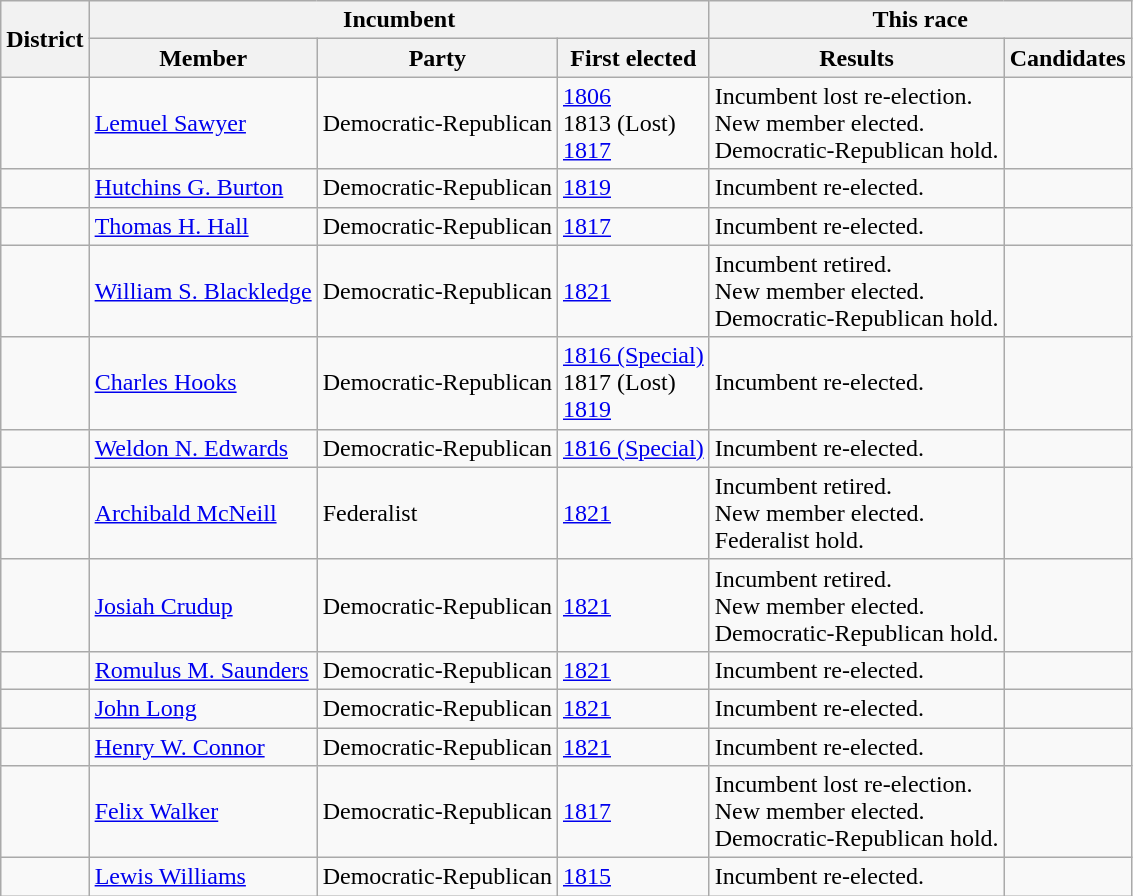<table class=wikitable>
<tr>
<th rowspan=2>District</th>
<th colspan=3>Incumbent</th>
<th colspan=2>This race</th>
</tr>
<tr>
<th>Member</th>
<th>Party</th>
<th>First elected</th>
<th>Results</th>
<th>Candidates</th>
</tr>
<tr>
<td></td>
<td><a href='#'>Lemuel Sawyer</a></td>
<td>Democratic-Republican</td>
<td><a href='#'>1806</a><br>1813 (Lost)<br><a href='#'>1817</a></td>
<td>Incumbent lost re-election.<br>New member elected.<br>Democratic-Republican hold.</td>
<td nowrap></td>
</tr>
<tr>
<td></td>
<td><a href='#'>Hutchins G. Burton</a></td>
<td>Democratic-Republican</td>
<td><a href='#'>1819</a></td>
<td>Incumbent re-elected.</td>
<td nowrap></td>
</tr>
<tr>
<td></td>
<td><a href='#'>Thomas H. Hall</a></td>
<td>Democratic-Republican</td>
<td><a href='#'>1817</a></td>
<td>Incumbent re-elected.</td>
<td nowrap></td>
</tr>
<tr>
<td></td>
<td><a href='#'>William S. Blackledge</a></td>
<td>Democratic-Republican</td>
<td><a href='#'>1821</a></td>
<td>Incumbent retired.<br>New member elected.<br>Democratic-Republican hold.</td>
<td nowrap></td>
</tr>
<tr>
<td></td>
<td><a href='#'>Charles Hooks</a></td>
<td>Democratic-Republican</td>
<td><a href='#'>1816 (Special)</a><br>1817 (Lost)<br><a href='#'>1819</a></td>
<td>Incumbent re-elected.</td>
<td nowrap></td>
</tr>
<tr>
<td></td>
<td><a href='#'>Weldon N. Edwards</a></td>
<td>Democratic-Republican</td>
<td><a href='#'>1816 (Special)</a></td>
<td>Incumbent re-elected.</td>
<td nowrap></td>
</tr>
<tr>
<td></td>
<td><a href='#'>Archibald McNeill</a></td>
<td>Federalist</td>
<td><a href='#'>1821</a></td>
<td>Incumbent retired.<br>New member elected.<br>Federalist hold.</td>
<td nowrap></td>
</tr>
<tr>
<td></td>
<td><a href='#'>Josiah Crudup</a></td>
<td>Democratic-Republican</td>
<td><a href='#'>1821</a></td>
<td>Incumbent retired.<br>New member elected.<br>Democratic-Republican hold.</td>
<td nowrap></td>
</tr>
<tr>
<td></td>
<td><a href='#'>Romulus M. Saunders</a></td>
<td>Democratic-Republican</td>
<td><a href='#'>1821</a></td>
<td>Incumbent re-elected.</td>
<td nowrap></td>
</tr>
<tr>
<td></td>
<td><a href='#'>John Long</a></td>
<td>Democratic-Republican</td>
<td><a href='#'>1821</a></td>
<td>Incumbent re-elected.</td>
<td nowrap></td>
</tr>
<tr>
<td></td>
<td><a href='#'>Henry W. Connor</a></td>
<td>Democratic-Republican</td>
<td><a href='#'>1821</a></td>
<td>Incumbent re-elected.</td>
<td nowrap></td>
</tr>
<tr>
<td></td>
<td><a href='#'>Felix Walker</a></td>
<td>Democratic-Republican</td>
<td><a href='#'>1817</a></td>
<td>Incumbent lost re-election.<br>New member elected.<br>Democratic-Republican hold.</td>
<td nowrap></td>
</tr>
<tr>
<td></td>
<td><a href='#'>Lewis Williams</a></td>
<td>Democratic-Republican</td>
<td><a href='#'>1815</a></td>
<td>Incumbent re-elected.</td>
<td nowrap></td>
</tr>
</table>
